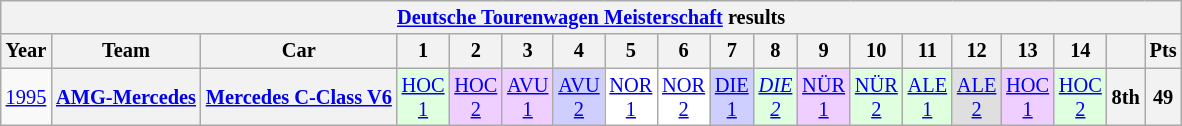<table class="wikitable" style="text-align:center; font-size:85%">
<tr>
<th colspan=45><a href='#'>Deutsche Tourenwagen Meisterschaft</a> results</th>
</tr>
<tr>
<th>Year</th>
<th>Team</th>
<th>Car</th>
<th>1</th>
<th>2</th>
<th>3</th>
<th>4</th>
<th>5</th>
<th>6</th>
<th>7</th>
<th>8</th>
<th>9</th>
<th>10</th>
<th>11</th>
<th>12</th>
<th>13</th>
<th>14</th>
<th></th>
<th>Pts</th>
</tr>
<tr>
<td><a href='#'>1995</a></td>
<th nowrap><a href='#'>AMG-Mercedes</a></th>
<th nowrap><a href='#'>Mercedes C-Class V6</a></th>
<td style="background:#DFFFDF;"><a href='#'>HOC<br>1</a><br></td>
<td style="background:#EFCFFF;"><a href='#'>HOC<br>2</a><br></td>
<td style="background:#EFCFFF;"><a href='#'>AVU<br>1</a><br></td>
<td style="background:#CFCFFF;"><a href='#'>AVU<br>2</a><br></td>
<td style="background:#fff;"><a href='#'>NOR<br>1</a><br></td>
<td style="background:#fff;"><a href='#'>NOR<br>2</a><br></td>
<td style="background:#CFCFFF;"><a href='#'>DIE<br>1</a><br></td>
<td style="background:#DFFFDF;"><em><a href='#'>DIE<br>2</a></em><br></td>
<td style="background:#EFCFFF;"><a href='#'>NÜR<br>1</a><br></td>
<td style="background:#DFFFDF;"><a href='#'>NÜR<br>2</a><br></td>
<td style="background:#DFFFDF;"><a href='#'>ALE<br>1</a><br></td>
<td style="background:#DFDFDF;"><a href='#'>ALE<br>2</a><br></td>
<td style="background:#EFCFFF;"><a href='#'>HOC<br>1</a><br></td>
<td style="background:#DFFFDF;"><a href='#'>HOC<br>2</a><br></td>
<th>8th</th>
<th>49</th>
</tr>
</table>
